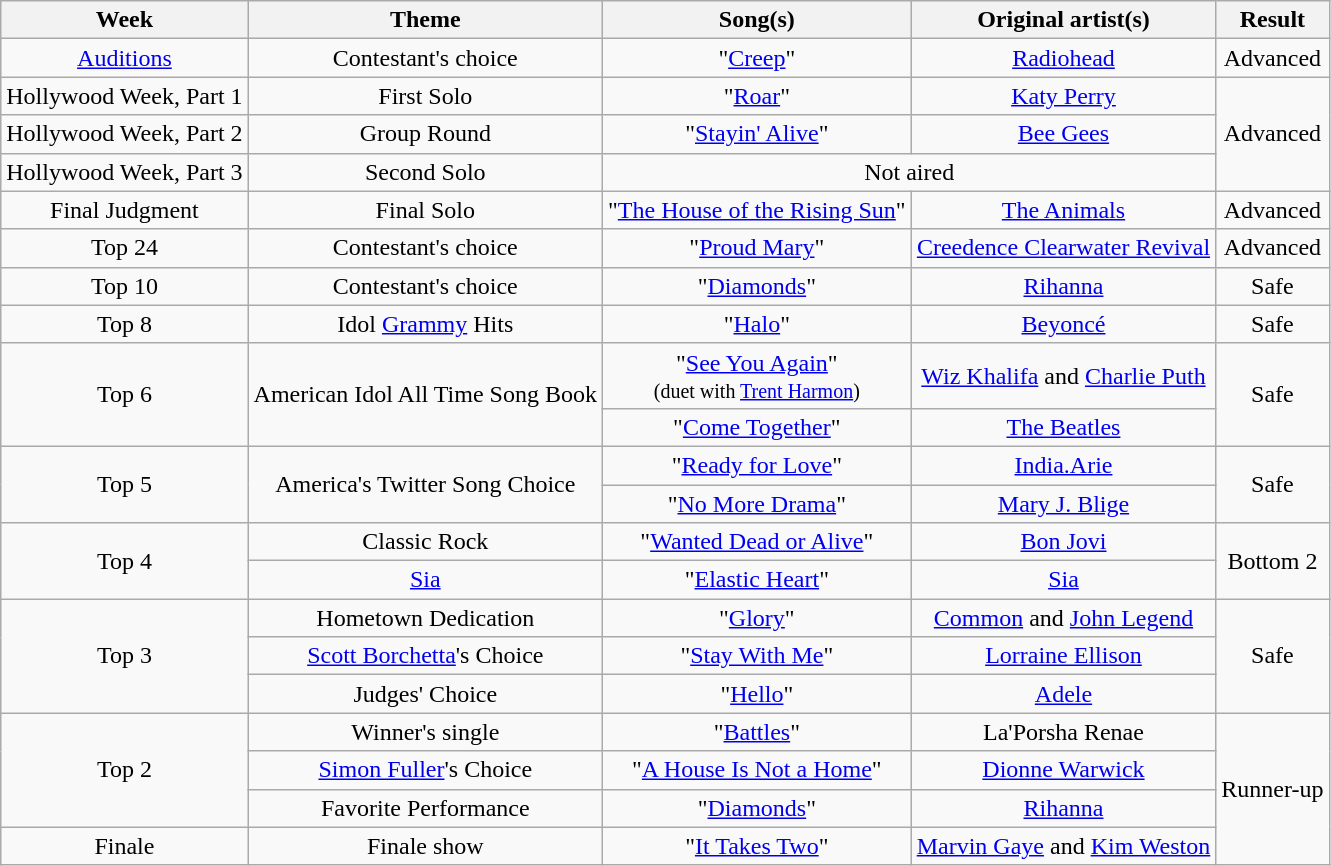<table class="sortable wikitable" style="text-align: center;">
<tr>
<th scope="col">Week</th>
<th scope="col">Theme</th>
<th scope="col">Song(s)</th>
<th scope="col">Original artist(s)</th>
<th scope="col">Result</th>
</tr>
<tr>
<td><a href='#'>Auditions</a></td>
<td>Contestant's choice</td>
<td>"<a href='#'>Creep</a>"</td>
<td><a href='#'>Radiohead</a></td>
<td>Advanced</td>
</tr>
<tr>
<td>Hollywood Week, Part 1</td>
<td>First Solo</td>
<td>"<a href='#'>Roar</a>"</td>
<td><a href='#'>Katy Perry</a></td>
<td rowspan="3">Advanced</td>
</tr>
<tr>
<td>Hollywood Week, Part 2</td>
<td>Group Round</td>
<td>"<a href='#'>Stayin' Alive</a>"</td>
<td><a href='#'>Bee Gees</a></td>
</tr>
<tr>
<td>Hollywood Week, Part 3</td>
<td>Second Solo</td>
<td colspan="2">Not aired</td>
</tr>
<tr>
<td>Final Judgment</td>
<td>Final Solo</td>
<td>"<a href='#'>The House of the Rising Sun</a>"</td>
<td><a href='#'>The Animals</a></td>
<td>Advanced</td>
</tr>
<tr>
<td>Top 24</td>
<td>Contestant's choice</td>
<td>"<a href='#'>Proud Mary</a>"</td>
<td><a href='#'>Creedence Clearwater Revival</a></td>
<td>Advanced</td>
</tr>
<tr>
<td>Top 10</td>
<td>Contestant's choice</td>
<td>"<a href='#'>Diamonds</a>"</td>
<td><a href='#'>Rihanna</a></td>
<td>Safe</td>
</tr>
<tr>
<td>Top 8</td>
<td>Idol <a href='#'>Grammy</a> Hits</td>
<td>"<a href='#'>Halo</a>"</td>
<td><a href='#'>Beyoncé</a></td>
<td>Safe</td>
</tr>
<tr>
<td rowspan="2">Top 6</td>
<td rowspan="2">American Idol All Time Song Book</td>
<td>"<a href='#'>See You Again</a>" <br><small>(duet with <a href='#'>Trent Harmon</a>)</small></td>
<td><a href='#'>Wiz Khalifa</a> and <a href='#'>Charlie Puth</a></td>
<td rowspan="2">Safe</td>
</tr>
<tr>
<td>"<a href='#'>Come Together</a>"</td>
<td><a href='#'>The Beatles</a></td>
</tr>
<tr>
<td rowspan="2">Top 5</td>
<td rowspan="2">America's Twitter Song Choice</td>
<td>"<a href='#'>Ready for Love</a>"</td>
<td><a href='#'>India.Arie</a></td>
<td rowspan="2">Safe</td>
</tr>
<tr>
<td>"<a href='#'>No More Drama</a>"</td>
<td><a href='#'>Mary J. Blige</a></td>
</tr>
<tr>
<td rowspan="2">Top 4</td>
<td>Classic Rock</td>
<td>"<a href='#'>Wanted Dead or Alive</a>"</td>
<td><a href='#'>Bon Jovi</a></td>
<td rowspan="2">Bottom 2</td>
</tr>
<tr>
<td><a href='#'>Sia</a></td>
<td>"<a href='#'>Elastic Heart</a>"</td>
<td><a href='#'>Sia</a></td>
</tr>
<tr>
<td rowspan="3">Top 3</td>
<td>Hometown Dedication</td>
<td>"<a href='#'>Glory</a>"</td>
<td><a href='#'>Common</a> and <a href='#'>John Legend</a></td>
<td rowspan="3">Safe</td>
</tr>
<tr>
<td><a href='#'>Scott Borchetta</a>'s Choice</td>
<td>"<a href='#'>Stay With Me</a>"</td>
<td><a href='#'>Lorraine Ellison</a></td>
</tr>
<tr>
<td>Judges' Choice</td>
<td>"<a href='#'>Hello</a>"</td>
<td><a href='#'>Adele</a></td>
</tr>
<tr>
<td scope="row" rowspan="3">Top 2</td>
<td>Winner's single</td>
<td>"<a href='#'>Battles</a>"</td>
<td>La'Porsha Renae</td>
<td rowspan="5">Runner-up</td>
</tr>
<tr>
<td><a href='#'>Simon Fuller</a>'s Choice</td>
<td>"<a href='#'>A House Is Not a Home</a>"</td>
<td><a href='#'>Dionne Warwick</a></td>
</tr>
<tr>
<td>Favorite Performance</td>
<td>"<a href='#'>Diamonds</a>"</td>
<td><a href='#'>Rihanna</a></td>
</tr>
<tr>
<td>Finale</td>
<td>Finale show</td>
<td>"<a href='#'>It Takes Two</a>"<br></td>
<td><a href='#'>Marvin Gaye</a> and <a href='#'>Kim Weston</a></td>
</tr>
</table>
